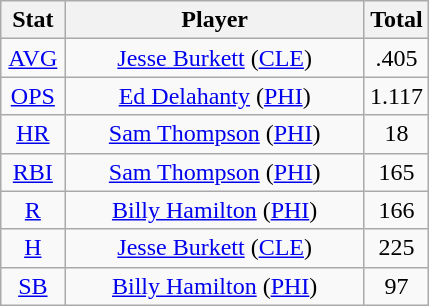<table class="wikitable" style="text-align:center;">
<tr>
<th style="width:15%;">Stat</th>
<th>Player</th>
<th style="width:15%;">Total</th>
</tr>
<tr>
<td><a href='#'>AVG</a></td>
<td><a href='#'>Jesse Burkett</a> (<a href='#'>CLE</a>)</td>
<td>.405</td>
</tr>
<tr>
<td><a href='#'>OPS</a></td>
<td><a href='#'>Ed Delahanty</a> (<a href='#'>PHI</a>)</td>
<td>1.117</td>
</tr>
<tr>
<td><a href='#'>HR</a></td>
<td><a href='#'>Sam Thompson</a> (<a href='#'>PHI</a>)</td>
<td>18</td>
</tr>
<tr>
<td><a href='#'>RBI</a></td>
<td><a href='#'>Sam Thompson</a> (<a href='#'>PHI</a>)</td>
<td>165</td>
</tr>
<tr>
<td><a href='#'>R</a></td>
<td><a href='#'>Billy Hamilton</a> (<a href='#'>PHI</a>)</td>
<td>166</td>
</tr>
<tr>
<td><a href='#'>H</a></td>
<td><a href='#'>Jesse Burkett</a> (<a href='#'>CLE</a>)</td>
<td>225</td>
</tr>
<tr>
<td><a href='#'>SB</a></td>
<td><a href='#'>Billy Hamilton</a> (<a href='#'>PHI</a>)</td>
<td>97</td>
</tr>
</table>
